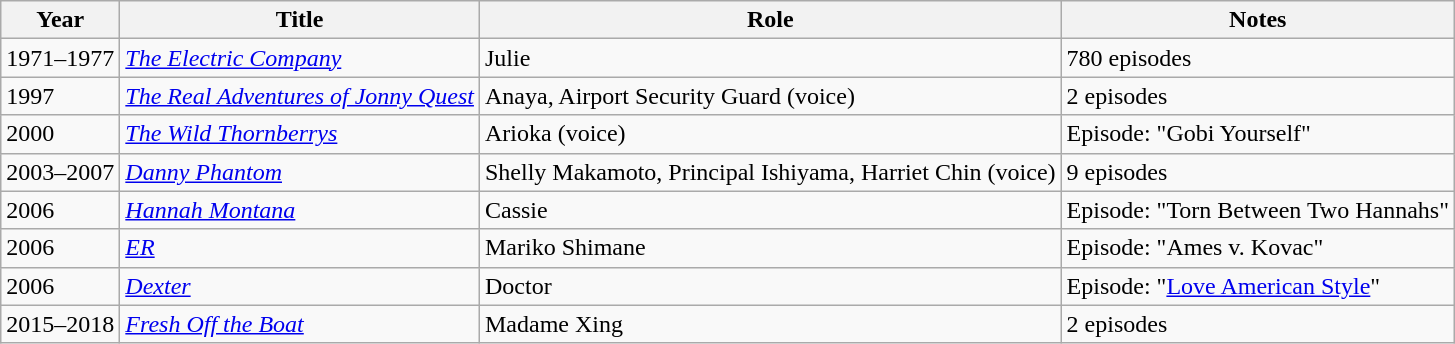<table class="wikitable sortable">
<tr>
<th>Year</th>
<th>Title</th>
<th>Role</th>
<th>Notes</th>
</tr>
<tr>
<td>1971–1977</td>
<td><em><a href='#'>The Electric Company</a></em></td>
<td>Julie</td>
<td>780 episodes</td>
</tr>
<tr>
<td>1997</td>
<td><em><a href='#'>The Real Adventures of Jonny Quest</a></em></td>
<td>Anaya, Airport Security Guard (voice)</td>
<td>2 episodes</td>
</tr>
<tr>
<td>2000</td>
<td><em><a href='#'>The Wild Thornberrys</a></em></td>
<td>Arioka (voice)</td>
<td>Episode: "Gobi Yourself"</td>
</tr>
<tr>
<td>2003–2007</td>
<td><em><a href='#'>Danny Phantom</a></em></td>
<td>Shelly Makamoto, Principal Ishiyama, Harriet Chin (voice)</td>
<td>9 episodes</td>
</tr>
<tr>
<td>2006</td>
<td><em><a href='#'>Hannah Montana</a></em></td>
<td>Cassie</td>
<td>Episode: "Torn Between Two Hannahs"</td>
</tr>
<tr>
<td>2006</td>
<td><em><a href='#'>ER</a></em></td>
<td>Mariko Shimane</td>
<td>Episode: "Ames v. Kovac"</td>
</tr>
<tr>
<td>2006</td>
<td><em><a href='#'>Dexter</a></em></td>
<td>Doctor</td>
<td>Episode: "<a href='#'>Love American Style</a>"</td>
</tr>
<tr>
<td>2015–2018</td>
<td><em><a href='#'>Fresh Off the Boat</a></em></td>
<td>Madame Xing</td>
<td>2 episodes</td>
</tr>
</table>
